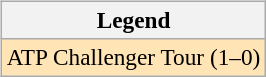<table>
<tr valign=top>
<td><br><table class="wikitable" style=font-size:97%>
<tr>
<th>Legend</th>
</tr>
<tr style="background:moccasin;">
<td>ATP Challenger Tour (1–0)</td>
</tr>
</table>
</td>
<td></td>
</tr>
</table>
